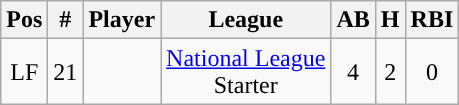<table class="wikitable sortable">
<tr>
<th>Pos</th>
<th>#</th>
<th>Player</th>
<th>League</th>
<th>AB</th>
<th>H</th>
<th>RBI</th>
</tr>
<tr align="center">
<td>LF</td>
<td>21</td>
<td></td>
<td><a href='#'>National League</a><br>Starter</td>
<td>4</td>
<td>2</td>
<td>0</td>
</tr>
</table>
